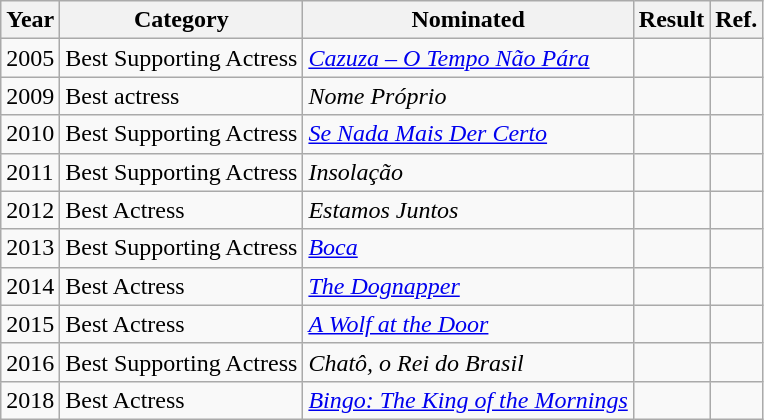<table class="wikitable">
<tr>
<th>Year</th>
<th>Category</th>
<th>Nominated</th>
<th>Result</th>
<th>Ref.</th>
</tr>
<tr>
<td>2005</td>
<td>Best Supporting Actress</td>
<td><em><a href='#'>Cazuza – O Tempo Não Pára</a></em></td>
<td></td>
<td></td>
</tr>
<tr>
<td>2009</td>
<td>Best actress</td>
<td><em>Nome Próprio</em></td>
<td></td>
<td></td>
</tr>
<tr>
<td>2010</td>
<td>Best Supporting Actress</td>
<td><em><a href='#'>Se Nada Mais Der Certo</a></em></td>
<td></td>
<td></td>
</tr>
<tr>
<td>2011</td>
<td>Best Supporting Actress</td>
<td><em>Insolação</em></td>
<td></td>
<td></td>
</tr>
<tr>
<td>2012</td>
<td>Best Actress</td>
<td><em>Estamos Juntos</em></td>
<td></td>
<td></td>
</tr>
<tr>
<td>2013</td>
<td>Best Supporting Actress</td>
<td><em><a href='#'>Boca</a></em></td>
<td></td>
<td></td>
</tr>
<tr>
<td>2014</td>
<td>Best Actress</td>
<td><em><a href='#'>The Dognapper</a></em></td>
<td></td>
<td></td>
</tr>
<tr>
<td>2015</td>
<td>Best Actress</td>
<td><em><a href='#'>A Wolf at the Door</a></em></td>
<td></td>
<td></td>
</tr>
<tr>
<td>2016</td>
<td>Best Supporting Actress</td>
<td><em>Chatô, o Rei do Brasil</em></td>
<td></td>
<td></td>
</tr>
<tr>
<td>2018</td>
<td>Best Actress</td>
<td><em><a href='#'>Bingo: The King of the Mornings</a></em></td>
<td></td>
<td></td>
</tr>
</table>
